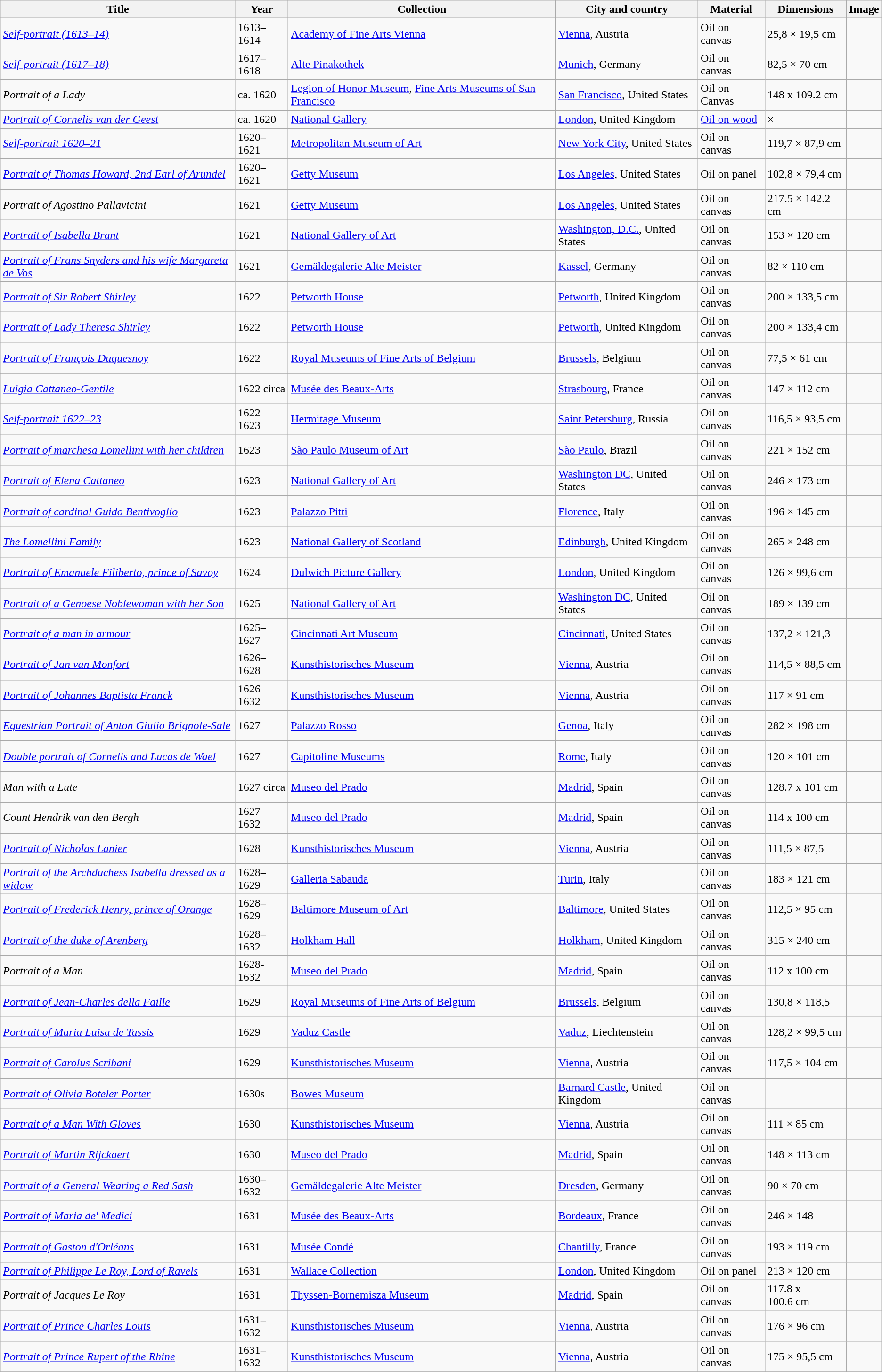<table class="wikitable sortable">
<tr>
<th>Title</th>
<th>Year</th>
<th>Collection</th>
<th>City and country</th>
<th>Material</th>
<th>Dimensions</th>
<th>Image</th>
</tr>
<tr>
<td><em><a href='#'>Self-portrait (1613–14)</a></em></td>
<td>1613–1614</td>
<td><a href='#'>Academy of Fine Arts Vienna</a></td>
<td><a href='#'>Vienna</a>, Austria</td>
<td>Oil on canvas</td>
<td>25,8 × 19,5 cm</td>
<td></td>
</tr>
<tr>
<td><em><a href='#'>Self-portrait (1617–18)</a></em></td>
<td>1617–1618</td>
<td><a href='#'>Alte Pinakothek</a></td>
<td><a href='#'>Munich</a>, Germany</td>
<td>Oil on canvas</td>
<td>82,5 × 70 cm</td>
<td></td>
</tr>
<tr>
<td><em>Portrait of a Lady</em></td>
<td>ca. 1620</td>
<td><a href='#'>Legion of Honor Museum</a>, <a href='#'>Fine Arts Museums of San Francisco</a></td>
<td><a href='#'>San Francisco</a>, United States</td>
<td>Oil on Canvas</td>
<td>148 x 109.2 cm</td>
<td></td>
</tr>
<tr>
<td><em><a href='#'>Portrait of Cornelis van der Geest</a></em></td>
<td>ca. 1620</td>
<td><a href='#'>National Gallery</a></td>
<td><a href='#'>London</a>, United Kingdom</td>
<td><a href='#'>Oil on wood</a></td>
<td> × </td>
<td></td>
</tr>
<tr>
<td><em><a href='#'>Self-portrait 1620–21</a></em></td>
<td>1620–1621</td>
<td><a href='#'>Metropolitan Museum of Art</a></td>
<td><a href='#'>New York City</a>, United States</td>
<td>Oil on canvas</td>
<td>119,7 × 87,9 cm</td>
<td></td>
</tr>
<tr>
<td><em><a href='#'>Portrait of Thomas Howard, 2nd Earl of Arundel</a></em></td>
<td>1620–1621</td>
<td><a href='#'>Getty Museum</a></td>
<td><a href='#'>Los Angeles</a>, United States</td>
<td>Oil on panel</td>
<td>102,8 × 79,4 cm</td>
<td></td>
</tr>
<tr>
<td><em>Portrait of Agostino Pallavicini</em></td>
<td>1621</td>
<td><a href='#'>Getty Museum</a></td>
<td><a href='#'>Los Angeles</a>, United States</td>
<td>Oil on canvas</td>
<td>217.5 × 142.2 cm</td>
<td></td>
</tr>
<tr>
<td><em><a href='#'>Portrait of Isabella Brant</a></em></td>
<td>1621</td>
<td><a href='#'>National Gallery of Art</a></td>
<td><a href='#'>Washington, D.C.</a>, United States</td>
<td>Oil on canvas</td>
<td>153 × 120 cm</td>
<td></td>
</tr>
<tr>
<td><em><a href='#'>Portrait of Frans Snyders and his wife Margareta de Vos</a></em></td>
<td>1621</td>
<td><a href='#'>Gemäldegalerie Alte Meister</a></td>
<td><a href='#'>Kassel</a>, Germany</td>
<td>Oil on canvas</td>
<td>82 × 110 cm</td>
<td></td>
</tr>
<tr>
<td><em><a href='#'>Portrait of Sir Robert Shirley</a></em></td>
<td>1622</td>
<td><a href='#'>Petworth House</a></td>
<td><a href='#'>Petworth</a>, United Kingdom</td>
<td>Oil on canvas</td>
<td>200 × 133,5 cm</td>
<td></td>
</tr>
<tr>
<td><em><a href='#'>Portrait of Lady Theresa Shirley</a></em></td>
<td>1622</td>
<td><a href='#'>Petworth House</a></td>
<td><a href='#'>Petworth</a>, United Kingdom</td>
<td>Oil on canvas</td>
<td>200 × 133,4 cm</td>
<td></td>
</tr>
<tr>
<td><em><a href='#'>Portrait of François Duquesnoy</a></em></td>
<td>1622</td>
<td><a href='#'>Royal Museums of Fine Arts of Belgium</a></td>
<td><a href='#'>Brussels</a>, Belgium</td>
<td>Oil on canvas</td>
<td>77,5 × 61 cm</td>
<td></td>
</tr>
<tr>
</tr>
<tr>
<td><em><a href='#'>Luigia Cattaneo-Gentile</a></em></td>
<td>1622 circa</td>
<td><a href='#'>Musée des Beaux-Arts</a></td>
<td><a href='#'>Strasbourg</a>, France</td>
<td>Oil on canvas</td>
<td>147 × 112 cm</td>
<td></td>
</tr>
<tr>
<td><em><a href='#'>Self-portrait 1622–23</a></em></td>
<td>1622–1623</td>
<td><a href='#'>Hermitage Museum</a></td>
<td><a href='#'>Saint Petersburg</a>, Russia</td>
<td>Oil on canvas</td>
<td>116,5 × 93,5 cm</td>
<td></td>
</tr>
<tr>
<td><em><a href='#'>Portrait of marchesa Lomellini with her children</a></em></td>
<td>1623</td>
<td><a href='#'>São Paulo Museum of Art</a></td>
<td><a href='#'>São Paulo</a>, Brazil</td>
<td>Oil on canvas</td>
<td>221 × 152 cm</td>
<td></td>
</tr>
<tr>
<td><em><a href='#'>Portrait of Elena Cattaneo</a></em></td>
<td>1623</td>
<td><a href='#'>National Gallery of Art</a></td>
<td><a href='#'>Washington DC</a>, United States</td>
<td>Oil on canvas</td>
<td>246 × 173 cm</td>
<td></td>
</tr>
<tr>
<td><em><a href='#'>Portrait of cardinal Guido Bentivoglio</a></em></td>
<td>1623</td>
<td><a href='#'>Palazzo Pitti</a></td>
<td><a href='#'>Florence</a>, Italy</td>
<td>Oil on canvas</td>
<td>196 × 145 cm</td>
<td></td>
</tr>
<tr>
<td><em><a href='#'>The Lomellini Family</a></em></td>
<td>1623</td>
<td><a href='#'>National Gallery of Scotland</a></td>
<td><a href='#'>Edinburgh</a>, United Kingdom</td>
<td>Oil on canvas</td>
<td>265 × 248 cm</td>
<td></td>
</tr>
<tr>
<td><em><a href='#'>Portrait of Emanuele Filiberto, prince of Savoy</a></em></td>
<td>1624</td>
<td><a href='#'>Dulwich Picture Gallery</a></td>
<td><a href='#'>London</a>, United Kingdom</td>
<td>Oil on canvas</td>
<td>126 × 99,6 cm</td>
<td></td>
</tr>
<tr>
<td><em><a href='#'>Portrait of a Genoese Noblewoman with her Son</a></em></td>
<td>1625</td>
<td><a href='#'>National Gallery of Art</a></td>
<td><a href='#'>Washington DC</a>, United States</td>
<td>Oil on canvas</td>
<td>189 × 139 cm</td>
<td></td>
</tr>
<tr>
<td><em><a href='#'>Portrait of a man in armour</a></em></td>
<td>1625–1627</td>
<td><a href='#'>Cincinnati Art Museum</a></td>
<td><a href='#'>Cincinnati</a>, United States</td>
<td>Oil on canvas</td>
<td>137,2 × 121,3</td>
<td></td>
</tr>
<tr>
<td><em><a href='#'>Portrait of Jan van Monfort</a></em></td>
<td>1626–1628</td>
<td><a href='#'>Kunsthistorisches Museum</a></td>
<td><a href='#'>Vienna</a>, Austria</td>
<td>Oil on canvas</td>
<td>114,5 × 88,5 cm</td>
<td></td>
</tr>
<tr>
<td><em><a href='#'>Portrait of Johannes Baptista Franck</a></em></td>
<td>1626–1632</td>
<td><a href='#'>Kunsthistorisches Museum</a></td>
<td><a href='#'>Vienna</a>, Austria</td>
<td>Oil on canvas</td>
<td>117 × 91 cm</td>
<td></td>
</tr>
<tr>
<td><em><a href='#'>Equestrian Portrait of Anton Giulio Brignole-Sale</a></em></td>
<td>1627</td>
<td><a href='#'>Palazzo Rosso</a></td>
<td><a href='#'>Genoa</a>, Italy</td>
<td>Oil on canvas</td>
<td>282 × 198 cm</td>
<td></td>
</tr>
<tr>
<td><em><a href='#'>Double portrait of Cornelis and Lucas de Wael</a></em></td>
<td>1627</td>
<td><a href='#'>Capitoline Museums</a></td>
<td><a href='#'>Rome</a>, Italy</td>
<td>Oil on canvas</td>
<td>120 × 101 cm</td>
<td></td>
</tr>
<tr>
<td><em>Man with a Lute</em></td>
<td>1627 circa</td>
<td><a href='#'>Museo del Prado</a></td>
<td><a href='#'>Madrid</a>, Spain</td>
<td>Oil on canvas</td>
<td>128.7 x 101 cm</td>
<td></td>
</tr>
<tr>
<td><em>Count Hendrik van den Bergh</em></td>
<td>1627-1632</td>
<td><a href='#'>Museo del Prado</a></td>
<td><a href='#'>Madrid</a>, Spain</td>
<td>Oil on canvas</td>
<td>114 x 100 cm</td>
<td></td>
</tr>
<tr>
<td><em><a href='#'>Portrait of Nicholas Lanier</a></em></td>
<td>1628</td>
<td><a href='#'>Kunsthistorisches Museum</a></td>
<td><a href='#'>Vienna</a>, Austria</td>
<td>Oil on canvas</td>
<td>111,5 × 87,5</td>
<td></td>
</tr>
<tr>
<td><em><a href='#'>Portrait of the Archduchess Isabella dressed as a widow</a></em></td>
<td>1628–1629</td>
<td><a href='#'>Galleria Sabauda</a></td>
<td><a href='#'>Turin</a>, Italy</td>
<td>Oil on canvas</td>
<td>183 × 121 cm</td>
<td></td>
</tr>
<tr>
<td><em><a href='#'>Portrait of Frederick Henry, prince of Orange</a></em></td>
<td>1628–1629</td>
<td><a href='#'>Baltimore Museum of Art</a></td>
<td><a href='#'>Baltimore</a>, United States</td>
<td>Oil on canvas</td>
<td>112,5 × 95 cm</td>
<td></td>
</tr>
<tr>
<td><em><a href='#'>Portrait of the duke of Arenberg</a></em></td>
<td>1628–1632</td>
<td><a href='#'>Holkham Hall</a></td>
<td><a href='#'>Holkham</a>, United Kingdom</td>
<td>Oil on canvas</td>
<td>315 × 240 cm</td>
<td></td>
</tr>
<tr>
<td><em>Portrait of a Man</em></td>
<td>1628-1632</td>
<td><a href='#'>Museo del Prado</a></td>
<td><a href='#'>Madrid</a>, Spain</td>
<td>Oil on canvas</td>
<td>112 x 100 cm</td>
<td></td>
</tr>
<tr>
<td><em><a href='#'>Portrait of Jean-Charles della Faille</a></em></td>
<td>1629</td>
<td><a href='#'>Royal Museums of Fine Arts of Belgium</a></td>
<td><a href='#'>Brussels</a>, Belgium</td>
<td>Oil on canvas</td>
<td>130,8 × 118,5</td>
<td></td>
</tr>
<tr>
<td><em><a href='#'>Portrait of Maria Luisa de Tassis</a></em></td>
<td>1629</td>
<td><a href='#'>Vaduz Castle</a></td>
<td><a href='#'>Vaduz</a>, Liechtenstein</td>
<td>Oil on canvas</td>
<td>128,2 × 99,5 cm</td>
<td></td>
</tr>
<tr>
<td><em><a href='#'>Portrait of Carolus Scribani</a></em></td>
<td>1629</td>
<td><a href='#'>Kunsthistorisches Museum</a></td>
<td><a href='#'>Vienna</a>, Austria</td>
<td>Oil on canvas</td>
<td>117,5 × 104 cm</td>
<td></td>
</tr>
<tr>
<td><em><a href='#'>Portrait of Olivia Boteler Porter</a></em></td>
<td>1630s</td>
<td><a href='#'>Bowes Museum</a></td>
<td><a href='#'>Barnard Castle</a>, United Kingdom</td>
<td>Oil on canvas</td>
<td></td>
<td></td>
</tr>
<tr>
<td><em><a href='#'>Portrait of a Man With Gloves</a></em></td>
<td>1630</td>
<td><a href='#'>Kunsthistorisches Museum</a></td>
<td><a href='#'>Vienna</a>, Austria</td>
<td>Oil on canvas</td>
<td>111 × 85 cm</td>
<td></td>
</tr>
<tr>
<td><em><a href='#'>Portrait of Martin Rijckaert</a></em></td>
<td>1630</td>
<td><a href='#'>Museo del Prado</a></td>
<td><a href='#'>Madrid</a>, Spain</td>
<td>Oil on canvas</td>
<td>148 × 113 cm</td>
<td></td>
</tr>
<tr>
<td><em><a href='#'>Portrait of a General Wearing a Red Sash</a></em></td>
<td>1630–1632</td>
<td><a href='#'>Gemäldegalerie Alte Meister</a></td>
<td><a href='#'>Dresden</a>, Germany</td>
<td>Oil on canvas</td>
<td>90 × 70 cm</td>
<td></td>
</tr>
<tr>
<td><em><a href='#'>Portrait of Maria de' Medici</a></em></td>
<td>1631</td>
<td><a href='#'>Musée des Beaux-Arts</a></td>
<td><a href='#'>Bordeaux</a>, France</td>
<td>Oil on canvas</td>
<td>246 × 148</td>
<td></td>
</tr>
<tr>
<td><em><a href='#'>Portrait of Gaston d'Orléans</a></em></td>
<td>1631</td>
<td><a href='#'>Musée Condé</a></td>
<td><a href='#'>Chantilly</a>, France</td>
<td>Oil on canvas</td>
<td>193 × 119 cm</td>
<td></td>
</tr>
<tr>
<td><em><a href='#'>Portrait of Philippe Le Roy, Lord of Ravels</a></em></td>
<td>1631</td>
<td><a href='#'>Wallace Collection</a></td>
<td><a href='#'>London</a>, United Kingdom</td>
<td>Oil on panel</td>
<td>213 × 120 cm</td>
<td></td>
</tr>
<tr>
<td><em>Portrait of Jacques Le Roy</em></td>
<td>1631</td>
<td><a href='#'>Thyssen-Bornemisza Museum</a></td>
<td><a href='#'>Madrid</a>, Spain</td>
<td>Oil on canvas</td>
<td>117.8 x 100.6 cm</td>
<td></td>
</tr>
<tr>
<td><em><a href='#'>Portrait of Prince Charles Louis</a></em></td>
<td>1631–1632</td>
<td><a href='#'>Kunsthistorisches Museum</a></td>
<td><a href='#'>Vienna</a>, Austria</td>
<td>Oil on canvas</td>
<td>176 × 96 cm</td>
<td></td>
</tr>
<tr>
<td><em><a href='#'>Portrait of Prince Rupert of the Rhine</a></em></td>
<td>1631–1632</td>
<td><a href='#'>Kunsthistorisches Museum</a></td>
<td><a href='#'>Vienna</a>, Austria</td>
<td>Oil on canvas</td>
<td>175 × 95,5 cm</td>
<td></td>
</tr>
<tr>
</tr>
</table>
